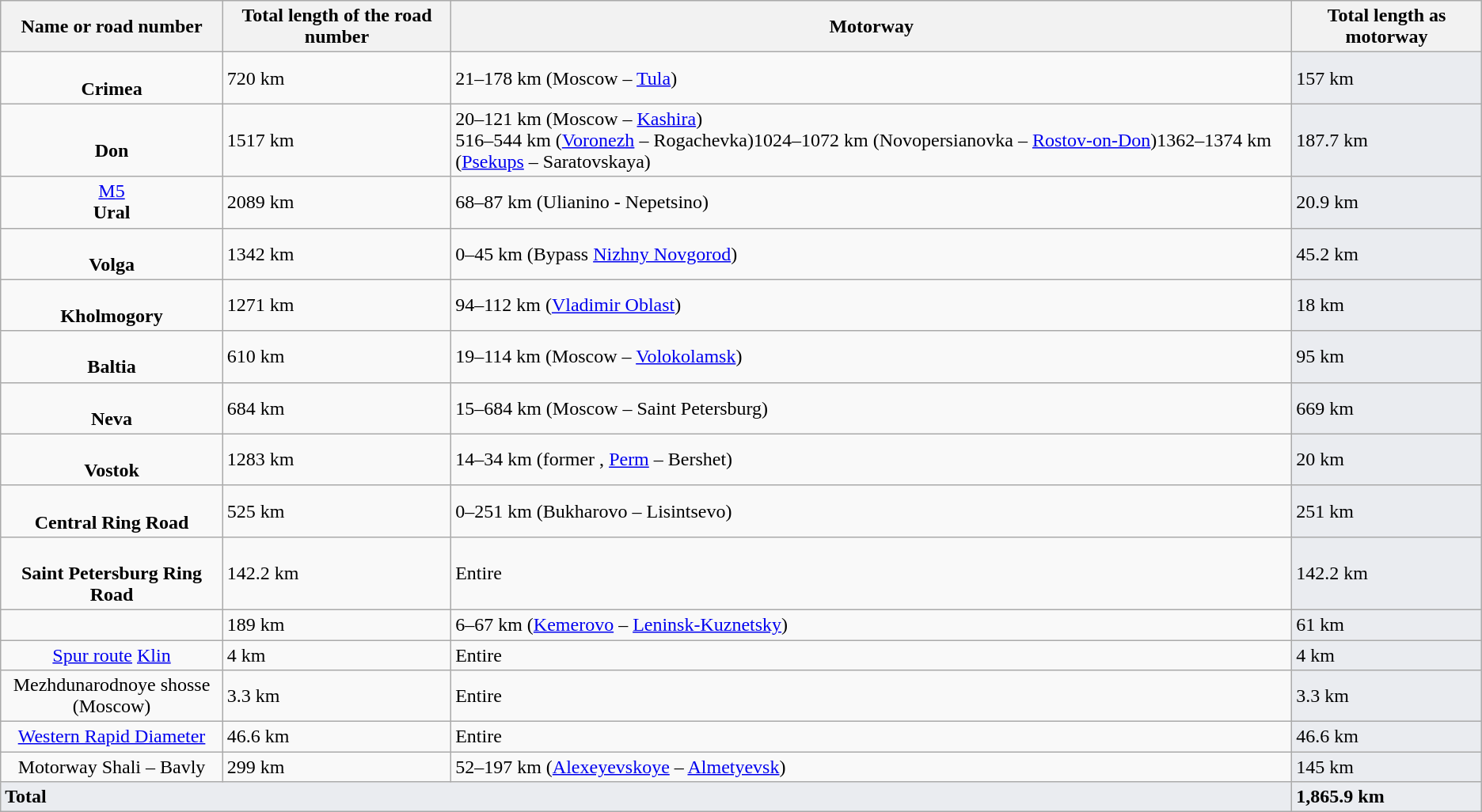<table class="wikitable">
<tr>
<th style="width:15%">Name or road number</th>
<th>Total length of the road number</th>
<th>Motorway</th>
<th>Total length as motorway</th>
</tr>
<tr>
<td style="text-align:center"><br><strong>Crimea</strong></td>
<td>720 km</td>
<td>21–178 km (Moscow – <a href='#'>Tula</a>)</td>
<td style="background: #eaecf0">157 km</td>
</tr>
<tr>
<td style="text-align:center"><br><strong>Don</strong></td>
<td>1517 km</td>
<td>20–121 km (Moscow – <a href='#'>Kashira</a>)<br>516–544 km (<a href='#'>Voronezh</a> – Rogachevka)1024–1072 km (Novopersianovka – <a href='#'>Rostov-on-Don</a>)1362–1374 km (<a href='#'>Psekups</a> – Saratovskaya)</td>
<td style="background: #eaecf0">187.7 km</td>
</tr>
<tr>
<td style="text-align:center"><a href='#'>M5</a><br> <strong>Ural</strong></td>
<td>2089 km</td>
<td>68–87 km (Ulianino - Nepetsino)</td>
<td style="background: #eaecf0">20.9 km</td>
</tr>
<tr>
<td style="text-align:center"><br><strong>Volga</strong></td>
<td>1342 km</td>
<td>0–45 km (Bypass <a href='#'>Nizhny Novgorod</a>)</td>
<td style="background: #eaecf0">45.2 km</td>
</tr>
<tr>
<td style="text-align:center"><br><strong>Kholmogory</strong></td>
<td>1271 km</td>
<td>94–112 km (<a href='#'>Vladimir Oblast</a>)</td>
<td style="background: #eaecf0">18 km</td>
</tr>
<tr>
<td style="text-align:center"><br><strong>Baltia</strong></td>
<td>610 km</td>
<td>19–114 km (Moscow – <a href='#'>Volokolamsk</a>)</td>
<td style="background: #eaecf0">95 km</td>
</tr>
<tr>
<td style="text-align:center"><br><strong>Neva</strong></td>
<td>684 km</td>
<td>15–684 km (Moscow – Saint Petersburg)</td>
<td style="background: #eaecf0">669 km</td>
</tr>
<tr>
<td style="text-align:center"><br> <strong>Vostok</strong></td>
<td>1283 km</td>
<td>14–34 km (former , <a href='#'>Perm</a> – Bershet)</td>
<td style="background: #eaecf0">20 km</td>
</tr>
<tr>
<td style="text-align:center"><br><strong>Central Ring Road</strong></td>
<td>525 km</td>
<td>0–251 km (Bukharovo – Lisintsevo)</td>
<td style="background: #eaecf0">251 km</td>
</tr>
<tr>
<td style="text-align:center"><br><strong>Saint Petersburg Ring Road</strong></td>
<td>142.2 km</td>
<td>Entire</td>
<td style="background: #eaecf0">142.2 km</td>
</tr>
<tr>
<td style="text-align:center"></td>
<td>189 km</td>
<td>6–67 km (<a href='#'>Kemerovo</a> – <a href='#'>Leninsk-Kuznetsky</a>)</td>
<td style="background: #eaecf0">61 km</td>
</tr>
<tr>
<td style="text-align:center"><a href='#'>Spur route</a> <a href='#'>Klin</a></td>
<td>4 km</td>
<td>Entire</td>
<td style="background: #eaecf0">4 km</td>
</tr>
<tr>
<td style="text-align:center">Mezhdunarodnoye shosse (Moscow)</td>
<td>3.3 km</td>
<td>Entire</td>
<td style="background: #eaecf0">3.3 km</td>
</tr>
<tr>
<td style="text-align:center"><a href='#'>Western Rapid Diameter</a></td>
<td>46.6 km</td>
<td>Entire</td>
<td style="background: #eaecf0">46.6 km</td>
</tr>
<tr>
<td style="text-align:center">Motorway Shali – Bavly</td>
<td>299 km</td>
<td>52–197 km (<a href='#'>Alexeyevskoye</a> – <a href='#'>Almetyevsk</a>)</td>
<td style="background: #eaecf0">145 km</td>
</tr>
<tr>
<td colspan="3"style="background: #eaecf0"><strong>Total</strong></td>
<td style="background: #eaecf0"><strong>1,865.9 km</strong></td>
</tr>
</table>
